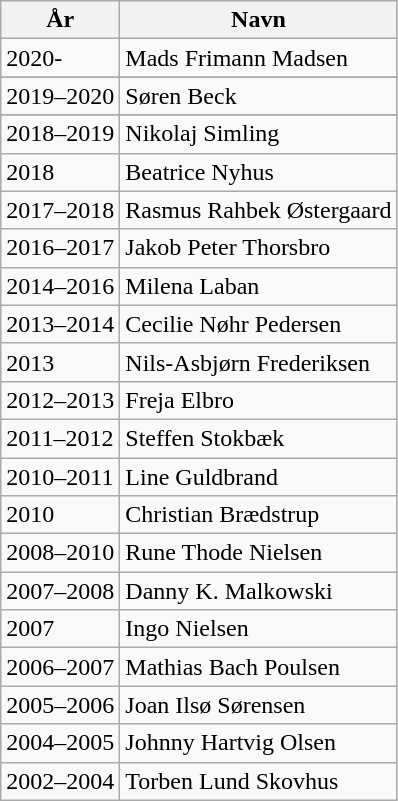<table class="wikitable">
<tr>
<th>År</th>
<th>Navn</th>
</tr>
<tr>
<td>2020-</td>
<td>Mads Frimann Madsen</td>
</tr>
<tr>
</tr>
<tr>
<td>2019–2020</td>
<td>Søren Beck</td>
</tr>
<tr>
</tr>
<tr>
<td>2018–2019</td>
<td>Nikolaj Simling</td>
</tr>
<tr>
<td>2018</td>
<td>Beatrice Nyhus</td>
</tr>
<tr>
<td>2017–2018</td>
<td>Rasmus Rahbek Østergaard</td>
</tr>
<tr>
<td>2016–2017</td>
<td>Jakob Peter Thorsbro</td>
</tr>
<tr>
<td>2014–2016</td>
<td>Milena Laban</td>
</tr>
<tr>
<td>2013–2014</td>
<td>Cecilie Nøhr Pedersen</td>
</tr>
<tr>
<td>2013</td>
<td>Nils-Asbjørn Frederiksen</td>
</tr>
<tr>
<td>2012–2013</td>
<td>Freja Elbro</td>
</tr>
<tr>
<td>2011–2012</td>
<td>Steffen Stokbæk</td>
</tr>
<tr>
<td>2010–2011</td>
<td>Line Guldbrand</td>
</tr>
<tr>
<td>2010</td>
<td>Christian Brædstrup</td>
</tr>
<tr>
<td>2008–2010</td>
<td>Rune Thode Nielsen</td>
</tr>
<tr>
<td>2007–2008</td>
<td>Danny K. Malkowski</td>
</tr>
<tr>
<td>2007</td>
<td>Ingo Nielsen</td>
</tr>
<tr>
<td>2006–2007</td>
<td>Mathias Bach Poulsen</td>
</tr>
<tr>
<td>2005–2006</td>
<td>Joan Ilsø Sørensen</td>
</tr>
<tr>
<td>2004–2005</td>
<td>Johnny Hartvig Olsen</td>
</tr>
<tr>
<td>2002–2004</td>
<td>Torben Lund Skovhus</td>
</tr>
</table>
